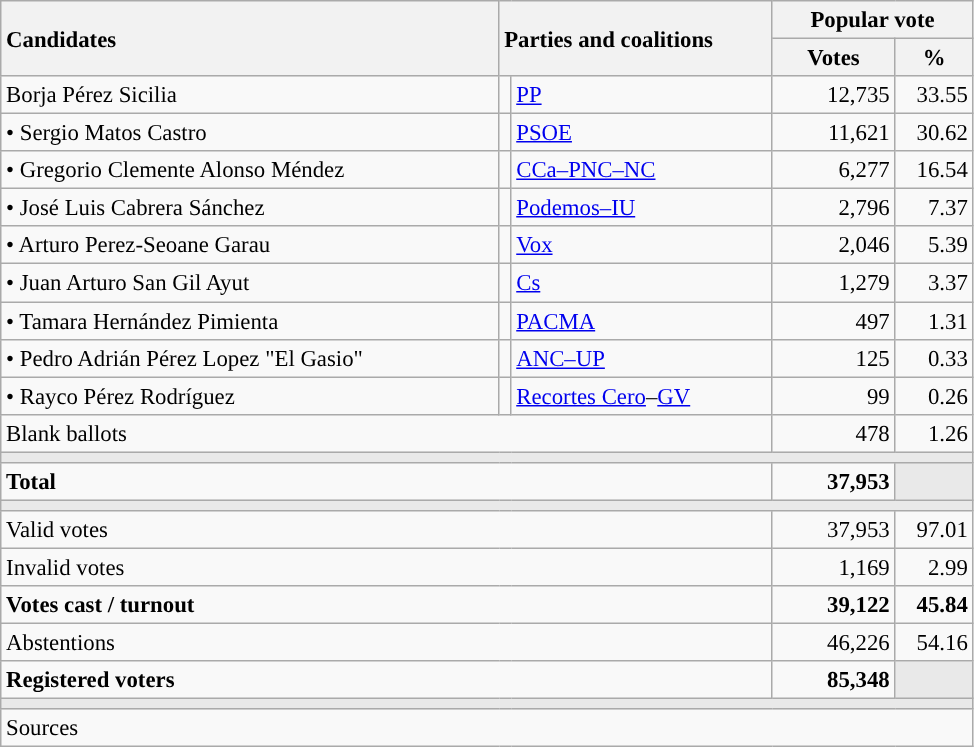<table class="wikitable" style="text-align:right; font-size:95%;">
<tr>
<th style="text-align:left;" rowspan="2" width="325">Candidates</th>
<th style="text-align:left;" rowspan="2" colspan="2" width="175">Parties and coalitions</th>
<th colspan="2">Popular vote</th>
</tr>
<tr>
<th width="75">Votes</th>
<th width="45">%</th>
</tr>
<tr>
<td align="left"> Borja Pérez Sicilia</td>
<td width="1" style="color:inherit;background:"></td>
<td align="left"><a href='#'>PP</a></td>
<td>12,735</td>
<td>33.55</td>
</tr>
<tr>
<td align="left">• Sergio Matos Castro</td>
<td style="color:inherit;background:"></td>
<td align="left"><a href='#'>PSOE</a></td>
<td>11,621</td>
<td>30.62</td>
</tr>
<tr>
<td align="left">• Gregorio Clemente Alonso Méndez</td>
<td style="color:inherit;background:"></td>
<td align="left"><a href='#'>CCa–PNC–NC</a></td>
<td>6,277</td>
<td>16.54</td>
</tr>
<tr>
<td align="left">• José Luis Cabrera Sánchez</td>
<td style="color:inherit;background:"></td>
<td align="left"><a href='#'>Podemos–IU</a></td>
<td>2,796</td>
<td>7.37</td>
</tr>
<tr>
<td align="left">• Arturo Perez-Seoane Garau</td>
<td style="color:inherit;background:"></td>
<td align="left"><a href='#'>Vox</a></td>
<td>2,046</td>
<td>5.39</td>
</tr>
<tr>
<td align="left">• Juan Arturo San Gil Ayut</td>
<td style="color:inherit;background:"></td>
<td align="left"><a href='#'>Cs</a></td>
<td>1,279</td>
<td>3.37</td>
</tr>
<tr>
<td align="left">• Tamara Hernández Pimienta</td>
<td style="color:inherit;background:"></td>
<td align="left"><a href='#'>PACMA</a></td>
<td>497</td>
<td>1.31</td>
</tr>
<tr>
<td align="left">• Pedro Adrián Pérez Lopez "El Gasio"</td>
<td style="color:inherit;background:"></td>
<td align="left"><a href='#'>ANC–UP</a></td>
<td>125</td>
<td>0.33</td>
</tr>
<tr>
<td align="left">• Rayco Pérez Rodríguez</td>
<td style="color:inherit;background:"></td>
<td align="left"><a href='#'>Recortes Cero</a>–<a href='#'>GV</a></td>
<td>99</td>
<td>0.26</td>
</tr>
<tr>
<td align="left" colspan="3">Blank ballots</td>
<td>478</td>
<td>1.26</td>
</tr>
<tr>
<td colspan="5" bgcolor="#E9E9E9"></td>
</tr>
<tr style="font-weight:bold;">
<td align="left" colspan="3">Total</td>
<td>37,953</td>
<td bgcolor="#E9E9E9"></td>
</tr>
<tr>
<td colspan="5" bgcolor="#E9E9E9"></td>
</tr>
<tr>
<td align="left" colspan="3">Valid votes</td>
<td>37,953</td>
<td>97.01</td>
</tr>
<tr>
<td align="left" colspan="3">Invalid votes</td>
<td>1,169</td>
<td>2.99</td>
</tr>
<tr style="font-weight:bold;">
<td align="left" colspan="3">Votes cast / turnout</td>
<td>39,122</td>
<td>45.84</td>
</tr>
<tr>
<td align="left" colspan="3">Abstentions</td>
<td>46,226</td>
<td>54.16</td>
</tr>
<tr style="font-weight:bold;">
<td align="left" colspan="3">Registered voters</td>
<td>85,348</td>
<td bgcolor="#E9E9E9"></td>
</tr>
<tr>
<td colspan="5" bgcolor="#E9E9E9"></td>
</tr>
<tr>
<td align="left" colspan="5">Sources</td>
</tr>
</table>
